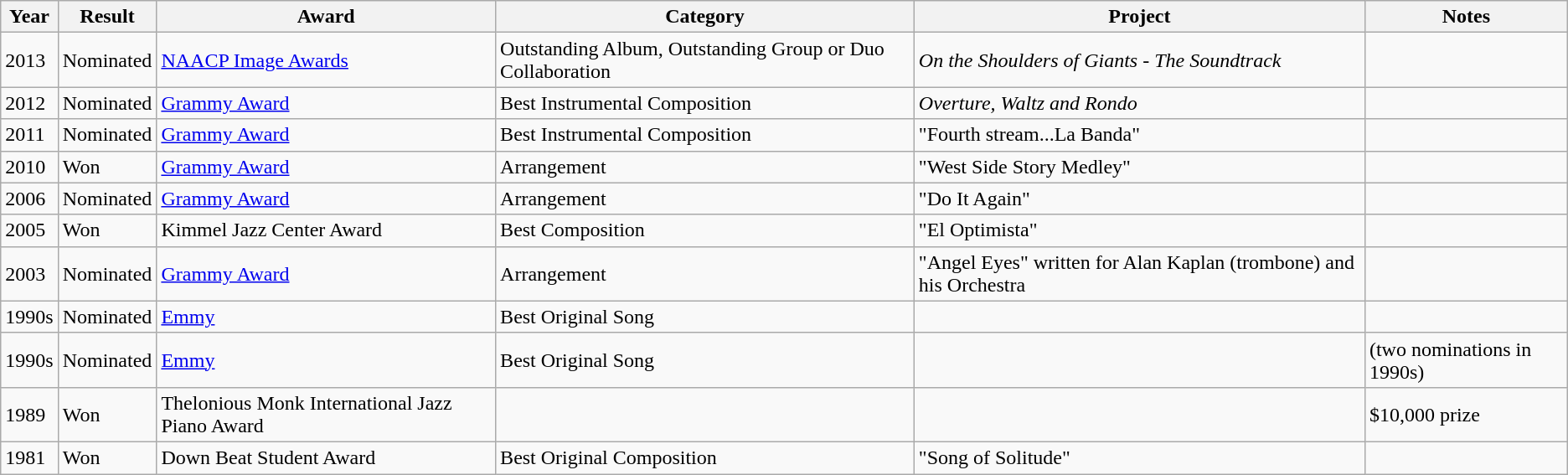<table class="wikitable sortable">
<tr style="text-align:center;">
<th>Year</th>
<th>Result</th>
<th>Award</th>
<th>Category</th>
<th>Project</th>
<th>Notes</th>
</tr>
<tr>
<td>2013</td>
<td>Nominated</td>
<td><a href='#'>NAACP Image Awards</a></td>
<td>Outstanding Album, Outstanding Group or Duo Collaboration</td>
<td><em>On the Shoulders of Giants - The Soundtrack</em></td>
<td></td>
</tr>
<tr>
<td>2012</td>
<td>Nominated</td>
<td><a href='#'>Grammy Award</a></td>
<td>Best Instrumental Composition</td>
<td><em>Overture, Waltz and Rondo</em></td>
<td></td>
</tr>
<tr>
<td>2011</td>
<td>Nominated</td>
<td><a href='#'>Grammy Award</a></td>
<td>Best Instrumental Composition</td>
<td>"Fourth stream...La Banda"</td>
<td></td>
</tr>
<tr>
<td>2010</td>
<td>Won</td>
<td><a href='#'>Grammy Award</a></td>
<td>Arrangement</td>
<td>"West Side Story Medley"</td>
<td></td>
</tr>
<tr>
<td>2006</td>
<td>Nominated</td>
<td><a href='#'>Grammy Award</a></td>
<td>Arrangement</td>
<td>"Do It Again"</td>
<td></td>
</tr>
<tr>
<td>2005</td>
<td>Won</td>
<td>Kimmel Jazz Center Award</td>
<td>Best Composition</td>
<td>"El Optimista"</td>
<td></td>
</tr>
<tr>
<td>2003</td>
<td>Nominated</td>
<td><a href='#'>Grammy Award</a></td>
<td>Arrangement</td>
<td>"Angel Eyes" written for Alan Kaplan (trombone) and his Orchestra</td>
<td></td>
</tr>
<tr>
<td>1990s</td>
<td>Nominated</td>
<td><a href='#'>Emmy</a></td>
<td>Best Original Song</td>
<td></td>
<td></td>
</tr>
<tr>
<td>1990s</td>
<td>Nominated</td>
<td><a href='#'>Emmy</a></td>
<td>Best Original Song</td>
<td></td>
<td>(two nominations in 1990s)</td>
</tr>
<tr>
<td>1989</td>
<td>Won</td>
<td>Thelonious Monk International Jazz Piano Award</td>
<td></td>
<td></td>
<td>$10,000 prize</td>
</tr>
<tr>
<td>1981</td>
<td>Won</td>
<td>Down Beat Student Award</td>
<td>Best Original Composition</td>
<td>"Song of Solitude"</td>
<td></td>
</tr>
</table>
